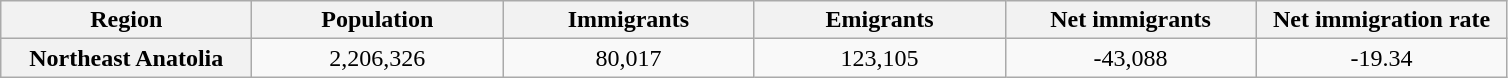<table class="wikitable">
<tr>
<th style="width:120pt;">Region</th>
<th style="width:120pt;">Population</th>
<th style="width:120pt;">Immigrants</th>
<th style="width:120pt;">Emigrants</th>
<th style="width:120pt;">Net immigrants</th>
<th style="width:120pt;">Net immigration rate</th>
</tr>
<tr>
<th style="width:120pt;">Northeast Anatolia</th>
<td style="text-align:center;">2,206,326</td>
<td style="text-align:center;">80,017</td>
<td style="text-align:center;">123,105</td>
<td style="text-align:center;">-43,088</td>
<td style="text-align:center;">-19.34</td>
</tr>
</table>
